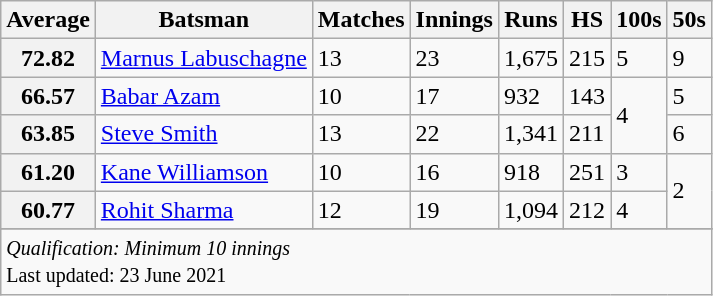<table class="wikitable">
<tr>
<th>Average</th>
<th>Batsman</th>
<th>Matches</th>
<th>Innings</th>
<th>Runs</th>
<th>HS</th>
<th>100s</th>
<th>50s</th>
</tr>
<tr>
<th>72.82</th>
<td> <a href='#'>Marnus Labuschagne</a></td>
<td>13</td>
<td>23</td>
<td>1,675</td>
<td>215</td>
<td>5</td>
<td>9</td>
</tr>
<tr>
<th>66.57</th>
<td> <a href='#'>Babar Azam</a></td>
<td>10</td>
<td>17</td>
<td>932</td>
<td>143</td>
<td rowspan=2>4</td>
<td>5</td>
</tr>
<tr>
<th>63.85</th>
<td> <a href='#'>Steve Smith</a></td>
<td>13</td>
<td>22</td>
<td>1,341</td>
<td>211</td>
<td>6</td>
</tr>
<tr>
<th>61.20</th>
<td> <a href='#'>Kane Williamson</a></td>
<td>10</td>
<td>16</td>
<td>918</td>
<td>251</td>
<td>3</td>
<td rowspan=2>2</td>
</tr>
<tr>
<th>60.77</th>
<td> <a href='#'>Rohit Sharma</a></td>
<td>12</td>
<td>19</td>
<td>1,094</td>
<td>212</td>
<td>4</td>
</tr>
<tr>
</tr>
<tr class="sortbottom">
<td colspan=8><small> <em>Qualification: Minimum 10 innings</em><br>Last updated: 23 June 2021</small></td>
</tr>
</table>
